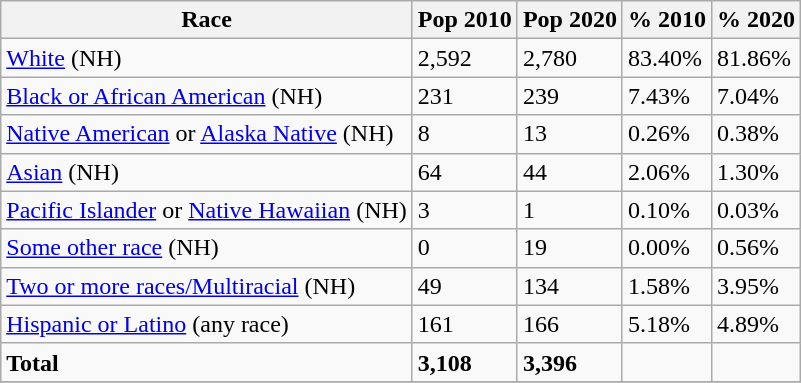<table class="wikitable">
<tr>
<th>Race</th>
<th>Pop 2010</th>
<th>Pop 2020</th>
<th>% 2010</th>
<th>% 2020</th>
</tr>
<tr>
<td><a href='#'>White</a> (NH)</td>
<td>2,592</td>
<td>2,780</td>
<td>83.40%</td>
<td>81.86%</td>
</tr>
<tr>
<td><a href='#'>Black or African American</a> (NH)</td>
<td>231</td>
<td>239</td>
<td>7.43%</td>
<td>7.04%</td>
</tr>
<tr>
<td><a href='#'>Native American</a> or <a href='#'>Alaska Native</a> (NH)</td>
<td>8</td>
<td>13</td>
<td>0.26%</td>
<td>0.38%</td>
</tr>
<tr>
<td><a href='#'>Asian</a> (NH)</td>
<td>64</td>
<td>44</td>
<td>2.06%</td>
<td>1.30%</td>
</tr>
<tr>
<td><a href='#'>Pacific Islander</a> or <a href='#'>Native Hawaiian</a> (NH)</td>
<td>3</td>
<td>1</td>
<td>0.10%</td>
<td>0.03%</td>
</tr>
<tr>
<td><a href='#'>Some other race</a> (NH)</td>
<td>0</td>
<td>19</td>
<td>0.00%</td>
<td>0.56%</td>
</tr>
<tr>
<td><a href='#'>Two or more races/Multiracial</a> (NH)</td>
<td>49</td>
<td>134</td>
<td>1.58%</td>
<td>3.95%</td>
</tr>
<tr>
<td><a href='#'>Hispanic or Latino</a> (any race)</td>
<td>161</td>
<td>166</td>
<td>5.18%</td>
<td>4.89%</td>
</tr>
<tr>
<td><strong>Total</strong></td>
<td><strong>3,108</strong></td>
<td><strong>3,396</strong></td>
<td></td>
<td></td>
</tr>
<tr>
</tr>
</table>
